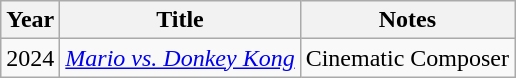<table class="wikitable sortable">
<tr>
<th>Year</th>
<th>Title</th>
<th>Notes</th>
</tr>
<tr>
<td>2024</td>
<td><em><a href='#'>Mario vs. Donkey Kong</a></em></td>
<td>Cinematic Composer</td>
</tr>
</table>
